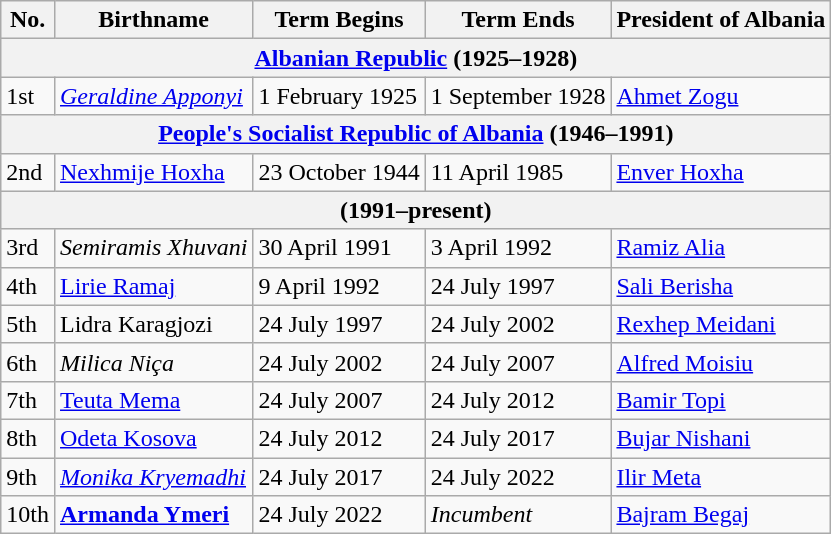<table class="wikitable">
<tr>
<th>No.</th>
<th>Birthname</th>
<th>Term Begins</th>
<th>Term Ends</th>
<th>President of Albania</th>
</tr>
<tr>
<th align="center" colspan="5"> <a href='#'>Albanian Republic</a> (1925–1928)</th>
</tr>
<tr>
<td>1st</td>
<td><em><a href='#'>Geraldine Apponyi</a></em></td>
<td>1 February 1925</td>
<td>1 September 1928</td>
<td><a href='#'>Ahmet Zogu</a></td>
</tr>
<tr>
<th colspan="5"> <a href='#'>People's Socialist Republic of Albania</a> (1946–1991)</th>
</tr>
<tr>
<td>2nd</td>
<td><a href='#'>Nexhmije Hoxha</a></td>
<td>23 October 1944</td>
<td>11 April 1985</td>
<td><a href='#'>Enver Hoxha</a></td>
</tr>
<tr>
<th align="center" colspan="5"> (1991–present)</th>
</tr>
<tr>
<td>3rd</td>
<td><em>Semiramis Xhuvani</em></td>
<td>30 April 1991</td>
<td>3 April 1992</td>
<td><a href='#'>Ramiz Alia</a></td>
</tr>
<tr>
<td>4th</td>
<td><a href='#'>Lirie Ramaj</a></td>
<td>9 April 1992</td>
<td>24 July 1997</td>
<td><a href='#'>Sali Berisha</a></td>
</tr>
<tr>
<td>5th</td>
<td>Lidra Karagjozi</td>
<td>24 July 1997</td>
<td>24 July 2002</td>
<td><a href='#'>Rexhep Meidani</a></td>
</tr>
<tr>
<td>6th</td>
<td><em>Milica Niça</em></td>
<td>24 July 2002</td>
<td>24 July 2007</td>
<td><a href='#'>Alfred Moisiu</a></td>
</tr>
<tr>
<td>7th</td>
<td><a href='#'>Teuta Mema</a></td>
<td>24 July 2007</td>
<td>24 July 2012</td>
<td><a href='#'>Bamir Topi</a></td>
</tr>
<tr>
<td>8th</td>
<td><a href='#'>Odeta Kosova</a></td>
<td>24 July 2012</td>
<td>24 July 2017</td>
<td><a href='#'>Bujar Nishani</a></td>
</tr>
<tr>
<td>9th</td>
<td><em><a href='#'>Monika Kryemadhi</a></em></td>
<td>24 July 2017</td>
<td>24 July 2022</td>
<td><a href='#'>Ilir Meta</a></td>
</tr>
<tr>
<td>10th</td>
<td><strong><a href='#'>Armanda Ymeri</a></strong></td>
<td>24 July 2022</td>
<td><em>Incumbent</em></td>
<td><a href='#'>Bajram Begaj</a></td>
</tr>
</table>
